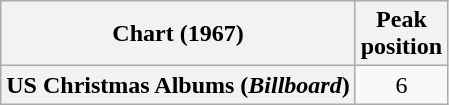<table class="wikitable plainrowheaders" style="text-align:center">
<tr>
<th scope="col">Chart (1967)</th>
<th scope="col">Peak<br>position</th>
</tr>
<tr>
<th scope="row">US Christmas Albums (<em>Billboard</em>)</th>
<td>6</td>
</tr>
</table>
